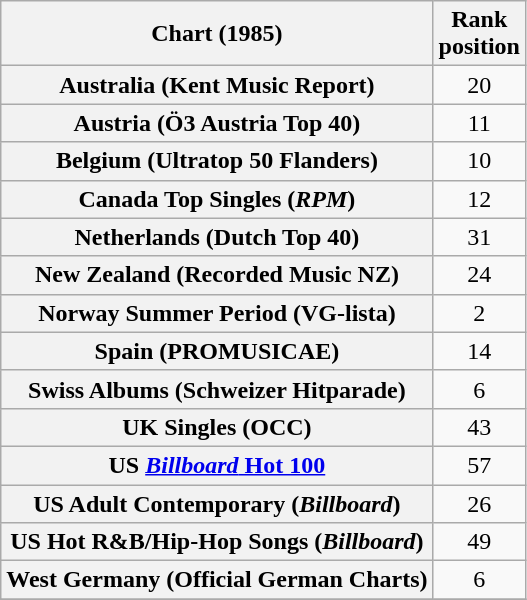<table class="wikitable sortable plainrowheaders" style="text-align:center;">
<tr>
<th scope="col">Chart (1985)</th>
<th scope="col">Rank<br>position</th>
</tr>
<tr>
<th scope="row">Australia (Kent Music Report)</th>
<td>20</td>
</tr>
<tr>
<th scope="row">Austria (Ö3 Austria Top 40)</th>
<td>11</td>
</tr>
<tr>
<th scope="row">Belgium (Ultratop 50 Flanders)</th>
<td>10</td>
</tr>
<tr>
<th scope="row">Canada Top Singles (<em>RPM</em>)</th>
<td>12</td>
</tr>
<tr>
<th scope="row">Netherlands (Dutch Top 40)</th>
<td>31</td>
</tr>
<tr>
<th scope="row">New Zealand (Recorded Music NZ)</th>
<td>24</td>
</tr>
<tr>
<th scope="row">Norway Summer Period (VG-lista)</th>
<td>2</td>
</tr>
<tr>
<th scope="row">Spain (PROMUSICAE)</th>
<td>14</td>
</tr>
<tr>
<th scope="row">Swiss Albums (Schweizer Hitparade)</th>
<td>6</td>
</tr>
<tr>
<th scope="row">UK Singles (OCC)</th>
<td>43</td>
</tr>
<tr>
<th scope="row">US <a href='#'><em>Billboard</em> Hot 100</a></th>
<td>57</td>
</tr>
<tr>
<th scope="row">US Adult Contemporary (<em>Billboard</em>)</th>
<td>26</td>
</tr>
<tr>
<th scope="row">US Hot R&B/Hip-Hop Songs (<em>Billboard</em>)</th>
<td>49</td>
</tr>
<tr>
<th scope="row">West Germany (Official German Charts)</th>
<td>6</td>
</tr>
<tr>
</tr>
</table>
